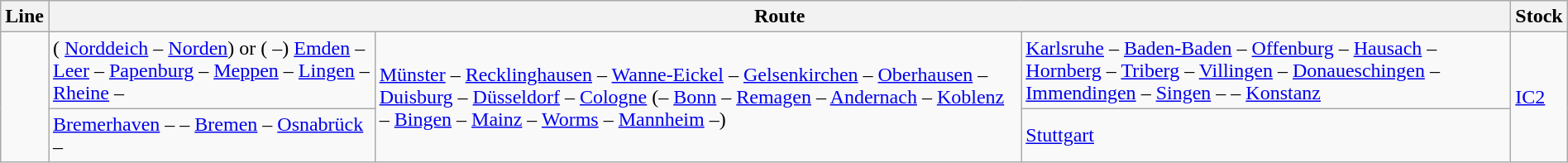<table class="wikitable" width="100%">
<tr>
<th>Line</th>
<th colspan="3">Route</th>
<th>Stock</th>
</tr>
<tr>
<td rowspan="2"></td>
<td>( <a href='#'>Norddeich</a> – <a href='#'>Norden</a>) or ( –) <a href='#'>Emden</a> –  <a href='#'>Leer</a> – <a href='#'>Papenburg</a> – <a href='#'>Meppen</a> – <a href='#'>Lingen</a> – <a href='#'>Rheine</a> –</td>
<td rowspan="2"><a href='#'>Münster</a> – <a href='#'>Recklinghausen</a> – <a href='#'>Wanne-Eickel</a> – <a href='#'>Gelsenkirchen</a> – <a href='#'>Oberhausen</a> – <a href='#'>Duisburg</a> –  <a href='#'>Düsseldorf</a> – <a href='#'>Cologne</a> (– <a href='#'>Bonn</a> – <a href='#'>Remagen</a> – <a href='#'>Andernach</a> – <a href='#'>Koblenz</a> – <a href='#'>Bingen</a> – <a href='#'>Mainz</a> – <a href='#'>Worms</a> – <a href='#'>Mannheim</a> –)</td>
<td><a href='#'>Karlsruhe</a> – <a href='#'>Baden-Baden</a> – <a href='#'>Offenburg</a> – <a href='#'>Hausach</a> – <a href='#'>Hornberg</a> – <a href='#'>Triberg</a> –  <a href='#'>Villingen</a> – <a href='#'>Donaueschingen</a> – <a href='#'>Immendingen</a> – <a href='#'>Singen</a> –  – <a href='#'>Konstanz</a></td>
<td rowspan="2"><a href='#'>IC2</a></td>
</tr>
<tr>
<td> <a href='#'>Bremerhaven</a> –  – <a href='#'>Bremen</a> – <a href='#'>Osnabrück</a> –</td>
<td><a href='#'>Stuttgart</a></td>
</tr>
</table>
